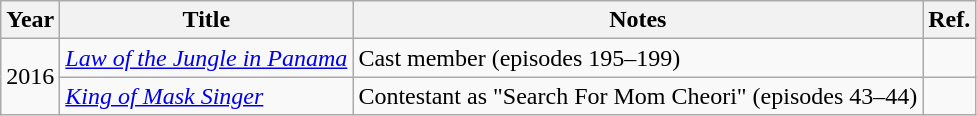<table class="wikitable sortable">
<tr>
<th>Year</th>
<th>Title</th>
<th>Notes</th>
<th>Ref.</th>
</tr>
<tr>
<td rowspan="2">2016</td>
<td><em><a href='#'>Law of the Jungle in Panama</a></em></td>
<td>Cast member (episodes 195–199)</td>
<td></td>
</tr>
<tr>
<td><em><a href='#'>King of Mask Singer</a></em></td>
<td>Contestant as "Search For Mom Cheori" (episodes 43–44)</td>
<td></td>
</tr>
</table>
